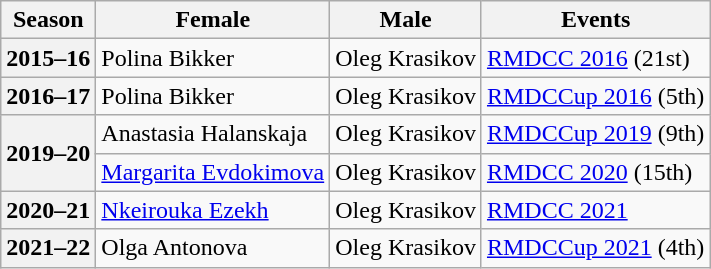<table class="wikitable">
<tr>
<th scope="col">Season</th>
<th scope="col">Female</th>
<th scope="col">Male</th>
<th scope="col">Events</th>
</tr>
<tr>
<th scope="row">2015–16</th>
<td>Polina Bikker</td>
<td>Oleg Krasikov</td>
<td><a href='#'>RMDCC 2016</a> (21st)</td>
</tr>
<tr>
<th scope="row">2016–17</th>
<td>Polina Bikker</td>
<td>Oleg Krasikov</td>
<td><a href='#'>RMDCCup 2016</a> (5th)</td>
</tr>
<tr>
<th scope="row" rowspan=2>2019–20</th>
<td>Anastasia Halanskaja</td>
<td>Oleg Krasikov</td>
<td><a href='#'>RMDCCup 2019</a> (9th)</td>
</tr>
<tr>
<td><a href='#'>Margarita Evdokimova</a></td>
<td>Oleg Krasikov</td>
<td><a href='#'>RMDCC 2020</a> (15th)</td>
</tr>
<tr>
<th scope="row">2020–21</th>
<td><a href='#'>Nkeirouka Ezekh</a></td>
<td>Oleg Krasikov</td>
<td><a href='#'>RMDCC 2021</a> </td>
</tr>
<tr>
<th scope="row">2021–22</th>
<td>Olga Antonova</td>
<td>Oleg Krasikov</td>
<td><a href='#'>RMDCCup 2021</a> (4th)</td>
</tr>
</table>
